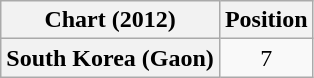<table class="wikitable plainrowheaders" style="text-align:center;">
<tr>
<th>Chart (2012)</th>
<th>Position</th>
</tr>
<tr>
<th scope="row">South Korea (Gaon)</th>
<td>7</td>
</tr>
</table>
